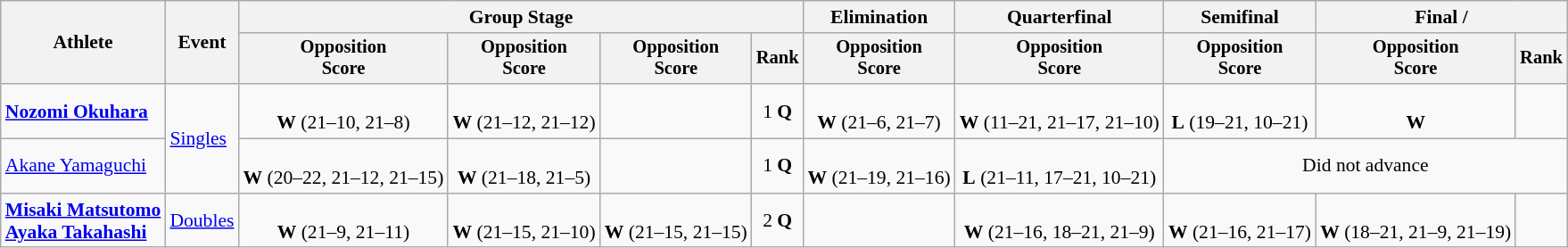<table class="wikitable" style="font-size:90%">
<tr>
<th rowspan=2>Athlete</th>
<th rowspan=2>Event</th>
<th colspan=4>Group Stage</th>
<th>Elimination</th>
<th>Quarterfinal</th>
<th>Semifinal</th>
<th colspan=2>Final / </th>
</tr>
<tr style="font-size:95%">
<th>Opposition<br>Score</th>
<th>Opposition<br>Score</th>
<th>Opposition<br>Score</th>
<th>Rank</th>
<th>Opposition<br>Score</th>
<th>Opposition<br>Score</th>
<th>Opposition<br>Score</th>
<th>Opposition<br>Score</th>
<th>Rank</th>
</tr>
<tr align=center>
<td align=left><strong><a href='#'>Nozomi Okuhara</a></strong></td>
<td align=left rowspan=2><a href='#'>Singles</a></td>
<td><br><strong>W</strong> (21–10, 21–8)</td>
<td><br><strong>W</strong> (21–12, 21–12)</td>
<td></td>
<td>1 <strong>Q</strong></td>
<td><br><strong>W</strong> (21–6, 21–7)</td>
<td><br><strong>W</strong> (11–21, 21–17, 21–10)</td>
<td><br><strong>L</strong> (19–21, 10–21)</td>
<td><br><strong>W</strong> </td>
<td></td>
</tr>
<tr align=center>
<td align=left><a href='#'>Akane Yamaguchi</a></td>
<td><br><strong>W</strong> (20–22, 21–12, 21–15)</td>
<td><br><strong>W</strong> (21–18, 21–5)</td>
<td></td>
<td>1 <strong>Q</strong></td>
<td><br><strong>W</strong> (21–19, 21–16)</td>
<td><br><strong>L</strong> (21–11, 17–21, 10–21)</td>
<td colspan=3>Did not advance</td>
</tr>
<tr align=center>
<td align=left><strong><a href='#'>Misaki Matsutomo</a><br><a href='#'>Ayaka Takahashi</a></strong></td>
<td align=left><a href='#'>Doubles</a></td>
<td><br><strong>W</strong> (21–9, 21–11)</td>
<td><br><strong>W</strong> (21–15, 21–10)</td>
<td><br><strong>W</strong> (21–15, 21–15)</td>
<td>2 <strong>Q</strong></td>
<td></td>
<td><br><strong>W</strong> (21–16, 18–21, 21–9)</td>
<td><br><strong>W</strong> (21–16, 21–17)</td>
<td><br><strong>W</strong> (18–21, 21–9, 21–19)</td>
<td></td>
</tr>
</table>
